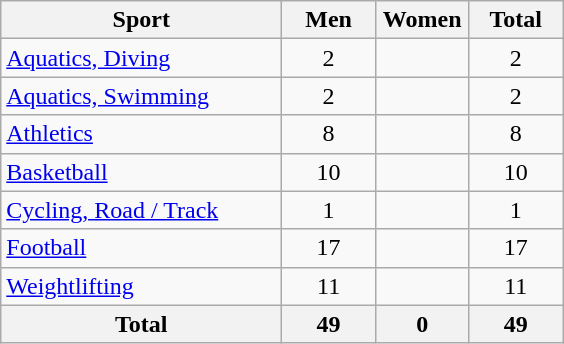<table class="wikitable sortable" style="text-align:center;">
<tr>
<th width=180>Sport</th>
<th width=55>Men</th>
<th width=55>Women</th>
<th width=55>Total</th>
</tr>
<tr>
<td align=left><a href='#'>Aquatics, Diving</a></td>
<td>2</td>
<td></td>
<td>2</td>
</tr>
<tr>
<td align=left><a href='#'>Aquatics, Swimming</a></td>
<td>2</td>
<td></td>
<td>2</td>
</tr>
<tr>
<td align=left><a href='#'>Athletics</a></td>
<td>8</td>
<td></td>
<td>8</td>
</tr>
<tr>
<td align=left><a href='#'>Basketball</a></td>
<td>10</td>
<td></td>
<td>10</td>
</tr>
<tr>
<td align=left><a href='#'>Cycling, Road / Track</a></td>
<td>1</td>
<td></td>
<td>1</td>
</tr>
<tr>
<td align=left><a href='#'>Football</a></td>
<td>17</td>
<td></td>
<td>17</td>
</tr>
<tr>
<td align=left><a href='#'>Weightlifting</a></td>
<td>11</td>
<td></td>
<td>11</td>
</tr>
<tr class="sortbottom">
<th>Total</th>
<th>49</th>
<th>0</th>
<th>49</th>
</tr>
</table>
